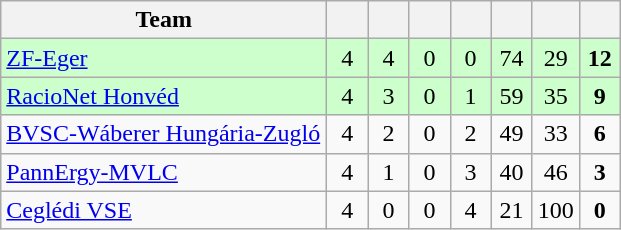<table class="wikitable" style="text-align:center;">
<tr>
<th width=210>Team</th>
<th width=20></th>
<th width=20></th>
<th width=20></th>
<th width=20></th>
<th width=20></th>
<th width=20></th>
<th width=20></th>
</tr>
<tr style="background:#cfc;">
<td align="left"><a href='#'>ZF-Eger</a></td>
<td>4</td>
<td>4</td>
<td>0</td>
<td>0</td>
<td>74</td>
<td>29</td>
<td><strong>12</strong></td>
</tr>
<tr style="background:#cfc;">
<td align="left"><a href='#'>RacioNet Honvéd</a></td>
<td>4</td>
<td>3</td>
<td>0</td>
<td>1</td>
<td>59</td>
<td>35</td>
<td><strong>9</strong></td>
</tr>
<tr>
<td align="left"><a href='#'>BVSC-Wáberer Hungária-Zugló</a></td>
<td>4</td>
<td>2</td>
<td>0</td>
<td>2</td>
<td>49</td>
<td>33</td>
<td><strong>6</strong></td>
</tr>
<tr>
<td align="left"><a href='#'>PannErgy-MVLC</a></td>
<td>4</td>
<td>1</td>
<td>0</td>
<td>3</td>
<td>40</td>
<td>46</td>
<td><strong>3</strong></td>
</tr>
<tr>
<td align="left"><a href='#'>Ceglédi VSE</a></td>
<td>4</td>
<td>0</td>
<td>0</td>
<td>4</td>
<td>21</td>
<td>100</td>
<td><strong>0</strong></td>
</tr>
</table>
